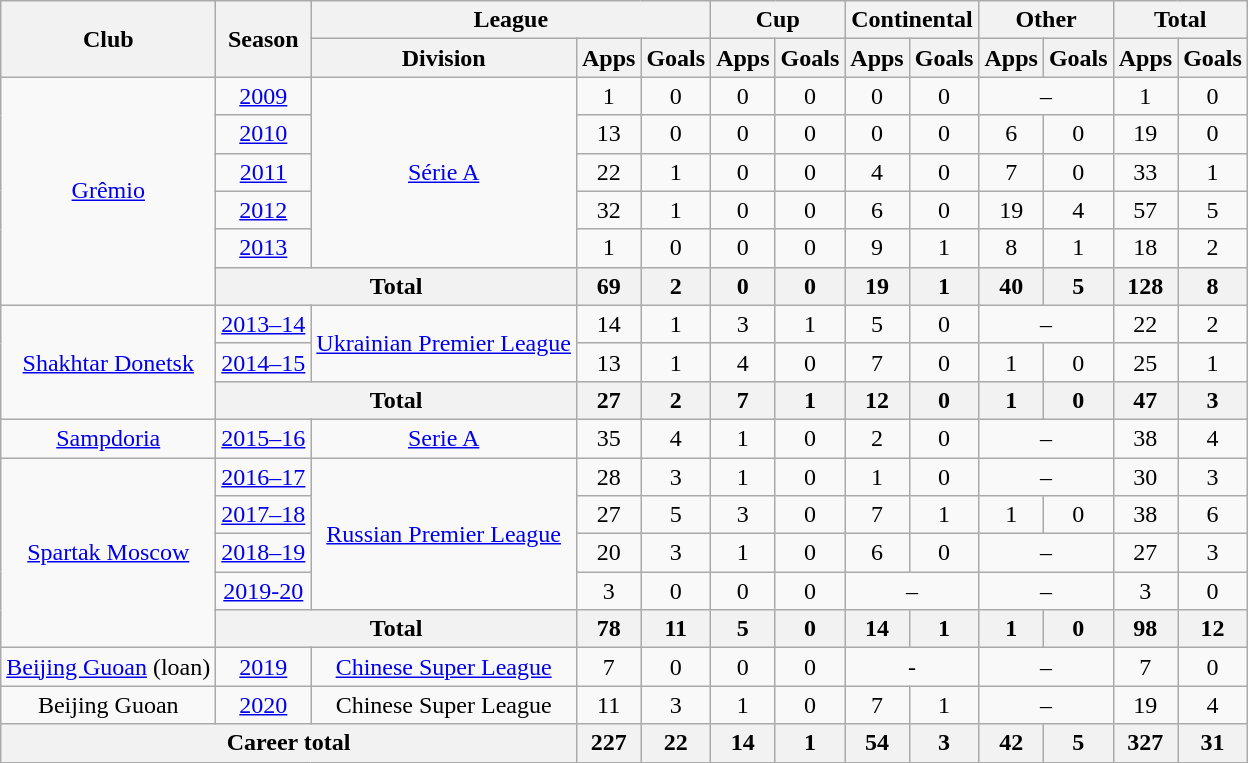<table class="wikitable" style="text-align:center">
<tr>
<th rowspan="2">Club</th>
<th rowspan="2">Season</th>
<th colspan="3">League</th>
<th colspan="2">Cup</th>
<th colspan="2">Continental</th>
<th colspan="2">Other</th>
<th colspan="2">Total</th>
</tr>
<tr>
<th>Division</th>
<th>Apps</th>
<th>Goals</th>
<th>Apps</th>
<th>Goals</th>
<th>Apps</th>
<th>Goals</th>
<th>Apps</th>
<th>Goals</th>
<th>Apps</th>
<th>Goals</th>
</tr>
<tr>
<td rowspan="6"><a href='#'>Grêmio</a></td>
<td><a href='#'>2009</a></td>
<td rowspan="5"><a href='#'>Série A</a></td>
<td>1</td>
<td>0</td>
<td>0</td>
<td>0</td>
<td>0</td>
<td>0</td>
<td colspan="2">–</td>
<td>1</td>
<td>0</td>
</tr>
<tr>
<td><a href='#'>2010</a></td>
<td>13</td>
<td>0</td>
<td>0</td>
<td>0</td>
<td>0</td>
<td>0</td>
<td>6</td>
<td>0</td>
<td>19</td>
<td>0</td>
</tr>
<tr>
<td><a href='#'>2011</a></td>
<td>22</td>
<td>1</td>
<td>0</td>
<td>0</td>
<td>4</td>
<td>0</td>
<td>7</td>
<td>0</td>
<td>33</td>
<td>1</td>
</tr>
<tr>
<td><a href='#'>2012</a></td>
<td>32</td>
<td>1</td>
<td>0</td>
<td>0</td>
<td>6</td>
<td>0</td>
<td>19</td>
<td>4</td>
<td>57</td>
<td>5</td>
</tr>
<tr>
<td><a href='#'>2013</a></td>
<td>1</td>
<td>0</td>
<td>0</td>
<td>0</td>
<td>9</td>
<td>1</td>
<td>8</td>
<td>1</td>
<td>18</td>
<td>2</td>
</tr>
<tr>
<th colspan="2">Total</th>
<th>69</th>
<th>2</th>
<th>0</th>
<th>0</th>
<th>19</th>
<th>1</th>
<th>40</th>
<th>5</th>
<th>128</th>
<th>8</th>
</tr>
<tr>
<td rowspan="3"><a href='#'>Shakhtar Donetsk</a></td>
<td><a href='#'>2013–14</a></td>
<td rowspan="2"><a href='#'>Ukrainian Premier League</a></td>
<td>14</td>
<td>1</td>
<td>3</td>
<td>1</td>
<td>5</td>
<td>0</td>
<td colspan="2">–</td>
<td>22</td>
<td>2</td>
</tr>
<tr>
<td><a href='#'>2014–15</a></td>
<td>13</td>
<td>1</td>
<td>4</td>
<td>0</td>
<td>7</td>
<td>0</td>
<td>1</td>
<td>0</td>
<td>25</td>
<td>1</td>
</tr>
<tr>
<th colspan="2">Total</th>
<th>27</th>
<th>2</th>
<th>7</th>
<th>1</th>
<th>12</th>
<th>0</th>
<th>1</th>
<th>0</th>
<th>47</th>
<th>3</th>
</tr>
<tr>
<td><a href='#'>Sampdoria</a></td>
<td><a href='#'>2015–16</a></td>
<td><a href='#'>Serie A</a></td>
<td>35</td>
<td>4</td>
<td>1</td>
<td>0</td>
<td>2</td>
<td>0</td>
<td colspan="2">–</td>
<td>38</td>
<td>4</td>
</tr>
<tr>
<td rowspan="5"><a href='#'>Spartak Moscow</a></td>
<td><a href='#'>2016–17</a></td>
<td rowspan="4"><a href='#'>Russian Premier League</a></td>
<td>28</td>
<td>3</td>
<td>1</td>
<td>0</td>
<td>1</td>
<td>0</td>
<td colspan="2">–</td>
<td>30</td>
<td>3</td>
</tr>
<tr>
<td><a href='#'>2017–18</a></td>
<td>27</td>
<td>5</td>
<td>3</td>
<td>0</td>
<td>7</td>
<td>1</td>
<td>1</td>
<td>0</td>
<td>38</td>
<td>6</td>
</tr>
<tr>
<td><a href='#'>2018–19</a></td>
<td>20</td>
<td>3</td>
<td>1</td>
<td>0</td>
<td>6</td>
<td>0</td>
<td colspan="2">–</td>
<td>27</td>
<td>3</td>
</tr>
<tr>
<td><a href='#'>2019-20</a></td>
<td>3</td>
<td>0</td>
<td>0</td>
<td>0</td>
<td colspan="2">–</td>
<td colspan="2">–</td>
<td>3</td>
<td>0</td>
</tr>
<tr>
<th colspan="2">Total</th>
<th>78</th>
<th>11</th>
<th>5</th>
<th>0</th>
<th>14</th>
<th>1</th>
<th>1</th>
<th>0</th>
<th>98</th>
<th>12</th>
</tr>
<tr>
<td><a href='#'>Beijing Guoan</a> (loan)</td>
<td><a href='#'>2019</a></td>
<td><a href='#'>Chinese Super League</a></td>
<td>7</td>
<td>0</td>
<td>0</td>
<td>0</td>
<td colspan="2">-</td>
<td colspan="2">–</td>
<td>7</td>
<td>0</td>
</tr>
<tr>
<td>Beijing Guoan</td>
<td><a href='#'>2020</a></td>
<td>Chinese Super League</td>
<td>11</td>
<td>3</td>
<td>1</td>
<td>0</td>
<td>7</td>
<td>1</td>
<td colspan="2">–</td>
<td>19</td>
<td>4</td>
</tr>
<tr>
<th colspan="3">Career total</th>
<th>227</th>
<th>22</th>
<th>14</th>
<th>1</th>
<th>54</th>
<th>3</th>
<th>42</th>
<th>5</th>
<th>327</th>
<th>31</th>
</tr>
</table>
